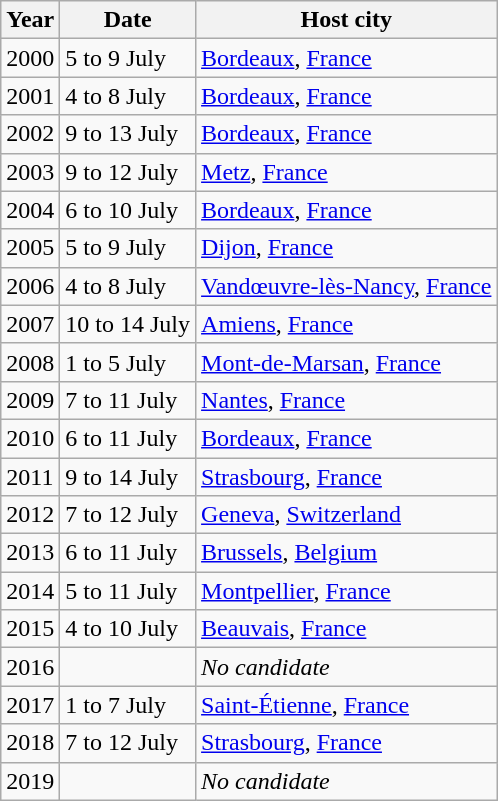<table class=wikitable>
<tr>
<th>Year</th>
<th>Date</th>
<th>Host city</th>
</tr>
<tr>
<td>2000</td>
<td>5 to 9 July</td>
<td><a href='#'>Bordeaux</a>, <a href='#'>France</a></td>
</tr>
<tr>
<td>2001</td>
<td>4 to 8 July</td>
<td><a href='#'>Bordeaux</a>, <a href='#'>France</a></td>
</tr>
<tr>
<td>2002</td>
<td>9 to 13 July</td>
<td><a href='#'>Bordeaux</a>, <a href='#'>France</a></td>
</tr>
<tr>
<td>2003</td>
<td>9 to 12 July</td>
<td><a href='#'>Metz</a>, <a href='#'>France</a></td>
</tr>
<tr>
<td>2004</td>
<td>6 to 10 July</td>
<td><a href='#'>Bordeaux</a>, <a href='#'>France</a></td>
</tr>
<tr>
<td>2005</td>
<td>5 to 9 July</td>
<td><a href='#'>Dijon</a>, <a href='#'>France</a></td>
</tr>
<tr>
<td>2006</td>
<td>4 to 8 July</td>
<td><a href='#'>Vandœuvre-lès-Nancy</a>, <a href='#'>France</a></td>
</tr>
<tr>
<td>2007</td>
<td>10 to 14 July</td>
<td><a href='#'>Amiens</a>, <a href='#'>France</a></td>
</tr>
<tr>
<td>2008</td>
<td>1 to 5 July</td>
<td><a href='#'>Mont-de-Marsan</a>, <a href='#'>France</a></td>
</tr>
<tr>
<td>2009</td>
<td>7 to 11 July</td>
<td><a href='#'>Nantes</a>, <a href='#'>France</a></td>
</tr>
<tr>
<td>2010</td>
<td>6 to 11 July</td>
<td><a href='#'>Bordeaux</a>, <a href='#'>France</a></td>
</tr>
<tr>
<td>2011</td>
<td>9 to 14 July</td>
<td><a href='#'>Strasbourg</a>, <a href='#'>France</a></td>
</tr>
<tr>
<td>2012</td>
<td>7 to 12 July</td>
<td><a href='#'>Geneva</a>, <a href='#'>Switzerland</a></td>
</tr>
<tr>
<td>2013</td>
<td>6 to 11 July</td>
<td><a href='#'>Brussels</a>, <a href='#'>Belgium</a></td>
</tr>
<tr>
<td>2014</td>
<td>5 to 11 July</td>
<td><a href='#'>Montpellier</a>, <a href='#'>France</a></td>
</tr>
<tr>
<td>2015</td>
<td>4 to 10 July</td>
<td><a href='#'>Beauvais</a>, <a href='#'>France</a></td>
</tr>
<tr>
<td>2016</td>
<td></td>
<td><em>No candidate</em></td>
</tr>
<tr>
<td>2017</td>
<td>1 to 7 July</td>
<td><a href='#'>Saint-Étienne</a>, <a href='#'>France</a></td>
</tr>
<tr>
<td>2018</td>
<td>7 to 12 July</td>
<td><a href='#'>Strasbourg</a>, <a href='#'>France</a></td>
</tr>
<tr>
<td>2019</td>
<td></td>
<td><em>No candidate</em></td>
</tr>
</table>
